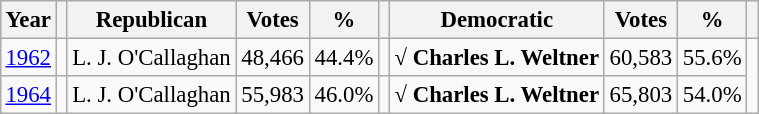<table class="wikitable" style="margin:0.5em ; font-size:95%">
<tr>
<th>Year</th>
<th></th>
<th>Republican</th>
<th>Votes</th>
<th>%</th>
<th></th>
<th>Democratic</th>
<th>Votes</th>
<th>%</th>
<th></th>
</tr>
<tr>
<td><a href='#'>1962</a></td>
<td></td>
<td>L. J. O'Callaghan</td>
<td>48,466</td>
<td>44.4%</td>
<td></td>
<td><strong>√ Charles L. Weltner</strong></td>
<td>60,583</td>
<td>55.6%</td>
</tr>
<tr>
<td><a href='#'>1964</a></td>
<td></td>
<td>L. J. O'Callaghan</td>
<td>55,983</td>
<td>46.0%</td>
<td></td>
<td><strong>√ Charles L. Weltner</strong></td>
<td>65,803</td>
<td>54.0%</td>
</tr>
</table>
